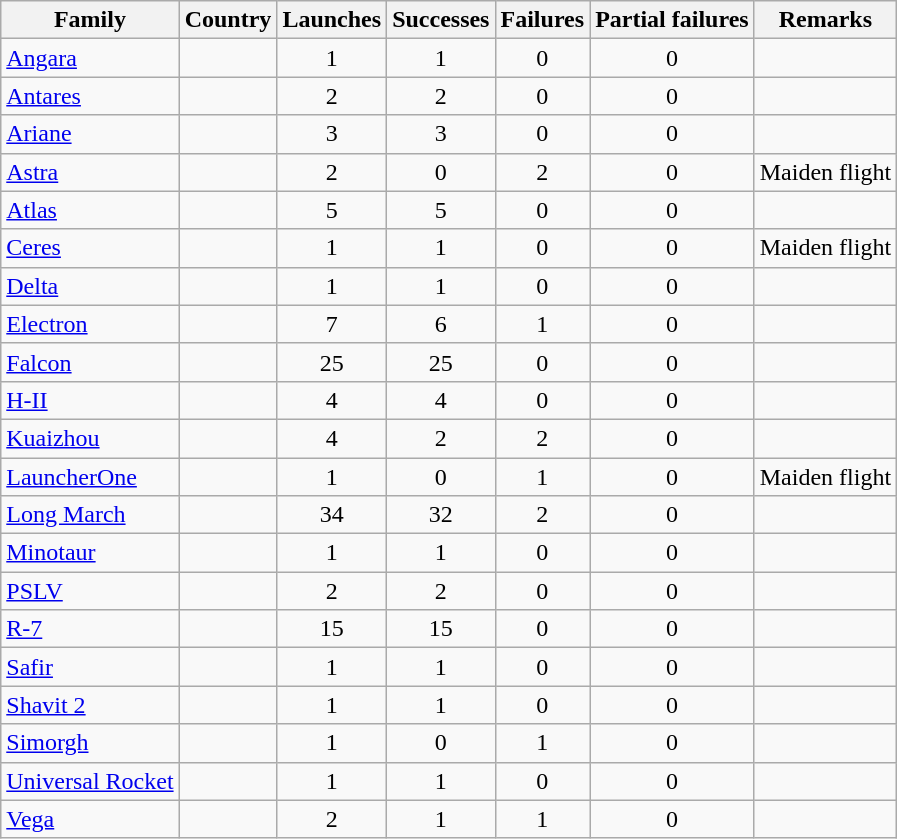<table class="wikitable sortable collapsible collapsed" style=text-align:center>
<tr>
<th>Family</th>
<th>Country</th>
<th>Launches</th>
<th>Successes</th>
<th>Failures</th>
<th>Partial failures</th>
<th>Remarks</th>
</tr>
<tr>
<td align=left><a href='#'>Angara</a></td>
<td align=left></td>
<td>1</td>
<td>1</td>
<td>0</td>
<td>0</td>
<td></td>
</tr>
<tr>
<td align=left><a href='#'>Antares</a></td>
<td align=left></td>
<td>2</td>
<td>2</td>
<td>0</td>
<td>0</td>
<td></td>
</tr>
<tr>
<td align=left><a href='#'>Ariane</a></td>
<td align=left></td>
<td>3</td>
<td>3</td>
<td>0</td>
<td>0</td>
<td></td>
</tr>
<tr>
<td align=left><a href='#'>Astra</a></td>
<td align=left></td>
<td>2</td>
<td>0</td>
<td>2</td>
<td>0</td>
<td align=left>Maiden flight</td>
</tr>
<tr>
<td align=left><a href='#'>Atlas</a></td>
<td align=left></td>
<td>5</td>
<td>5</td>
<td>0</td>
<td>0</td>
<td></td>
</tr>
<tr>
<td align=left><a href='#'>Ceres</a></td>
<td align=left></td>
<td>1</td>
<td>1</td>
<td>0</td>
<td>0</td>
<td>Maiden flight</td>
</tr>
<tr>
<td align=left><a href='#'>Delta</a></td>
<td align=left></td>
<td>1</td>
<td>1</td>
<td>0</td>
<td>0</td>
<td></td>
</tr>
<tr>
<td align=left><a href='#'>Electron</a></td>
<td align=left></td>
<td>7</td>
<td>6</td>
<td>1</td>
<td>0</td>
<td></td>
</tr>
<tr>
<td align=left><a href='#'>Falcon</a></td>
<td align=left></td>
<td>25</td>
<td>25</td>
<td>0</td>
<td>0</td>
<td></td>
</tr>
<tr>
<td align=left><a href='#'>H-II</a></td>
<td align=left></td>
<td>4</td>
<td>4</td>
<td>0</td>
<td>0</td>
<td></td>
</tr>
<tr>
<td align=left><a href='#'>Kuaizhou</a></td>
<td align=left></td>
<td>4</td>
<td>2</td>
<td>2</td>
<td>0</td>
<td></td>
</tr>
<tr>
<td align=left><a href='#'>LauncherOne</a></td>
<td align=left></td>
<td>1</td>
<td>0</td>
<td>1</td>
<td>0</td>
<td align=left>Maiden flight</td>
</tr>
<tr>
<td align=left><a href='#'>Long March</a></td>
<td align=left></td>
<td>34</td>
<td>32</td>
<td>2</td>
<td>0</td>
<td></td>
</tr>
<tr>
<td align=left><a href='#'>Minotaur</a></td>
<td align=left></td>
<td>1</td>
<td>1</td>
<td>0</td>
<td>0</td>
<td></td>
</tr>
<tr>
<td align=left><a href='#'>PSLV</a></td>
<td align=left></td>
<td>2</td>
<td>2</td>
<td>0</td>
<td>0</td>
<td></td>
</tr>
<tr>
<td align=left><a href='#'>R-7</a></td>
<td align=left></td>
<td>15</td>
<td>15</td>
<td>0</td>
<td>0</td>
<td></td>
</tr>
<tr>
<td align=left><a href='#'>Safir</a></td>
<td align=left></td>
<td>1</td>
<td>1</td>
<td>0</td>
<td>0</td>
<td></td>
</tr>
<tr>
<td align=left><a href='#'>Shavit 2</a></td>
<td align=left></td>
<td>1</td>
<td>1</td>
<td>0</td>
<td>0</td>
<td></td>
</tr>
<tr>
<td align=left><a href='#'>Simorgh</a></td>
<td align=left></td>
<td>1</td>
<td>0</td>
<td>1</td>
<td>0</td>
<td></td>
</tr>
<tr>
<td align=left><a href='#'>Universal Rocket</a></td>
<td align=left></td>
<td>1</td>
<td>1</td>
<td>0</td>
<td>0</td>
<td></td>
</tr>
<tr>
<td align=left><a href='#'>Vega</a></td>
<td align=left></td>
<td>2</td>
<td>1</td>
<td>1</td>
<td>0</td>
<td></td>
</tr>
</table>
